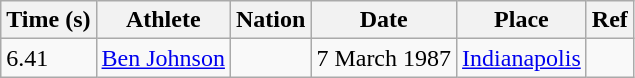<table class="wikitable">
<tr>
<th>Time (s)</th>
<th>Athlete</th>
<th>Nation</th>
<th>Date</th>
<th>Place</th>
<th>Ref</th>
</tr>
<tr>
<td>6.41</td>
<td><a href='#'>Ben Johnson</a></td>
<td></td>
<td>7 March 1987</td>
<td align=left><a href='#'>Indianapolis</a></td>
<td></td>
</tr>
</table>
